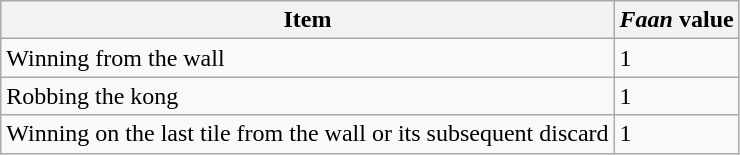<table class="wikitable">
<tr>
<th>Item</th>
<th><em>Faan</em> value</th>
</tr>
<tr>
<td>Winning from the wall</td>
<td>1</td>
</tr>
<tr>
<td>Robbing the kong</td>
<td>1</td>
</tr>
<tr>
<td>Winning on the last tile from the wall or its subsequent discard</td>
<td>1</td>
</tr>
</table>
